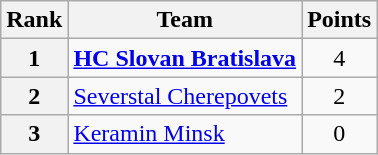<table class="wikitable" style="text-align: center;">
<tr>
<th>Rank</th>
<th>Team</th>
<th>Points</th>
</tr>
<tr>
<th>1</th>
<td style="text-align: left;"> <strong><a href='#'>HC Slovan Bratislava</a></strong></td>
<td>4</td>
</tr>
<tr>
<th>2</th>
<td style="text-align: left;"> <a href='#'>Severstal Cherepovets</a></td>
<td>2</td>
</tr>
<tr>
<th>3</th>
<td style="text-align: left;"> <a href='#'>Keramin Minsk</a></td>
<td>0</td>
</tr>
</table>
